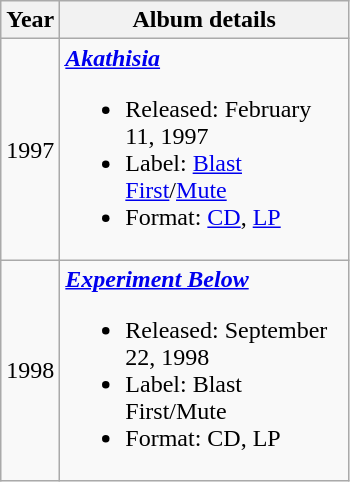<table class ="wikitable">
<tr>
<th>Year</th>
<th width="185">Album details</th>
</tr>
<tr>
<td>1997</td>
<td><strong><em><a href='#'>Akathisia</a></em></strong><br><ul><li>Released: February 11, 1997</li><li>Label: <a href='#'>Blast First</a>/<a href='#'>Mute</a></li><li>Format: <a href='#'>CD</a>, <a href='#'>LP</a></li></ul></td>
</tr>
<tr>
<td>1998</td>
<td><strong><em><a href='#'>Experiment Below</a></em></strong><br><ul><li>Released: September 22, 1998</li><li>Label: Blast First/Mute</li><li>Format: CD, LP</li></ul></td>
</tr>
</table>
